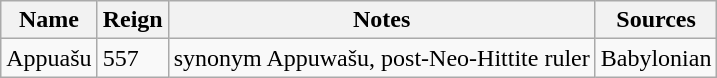<table class="wikitable">
<tr>
<th>Name</th>
<th>Reign</th>
<th>Notes</th>
<th>Sources</th>
</tr>
<tr>
<td>Appuašu</td>
<td>557</td>
<td>synonym Appuwašu, post-Neo-Hittite ruler</td>
<td>Babylonian</td>
</tr>
</table>
